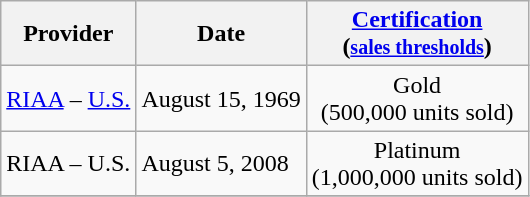<table class="wikitable">
<tr>
<th>Provider</th>
<th>Date</th>
<th><a href='#'>Certification</a><br>(<small><a href='#'>sales thresholds</a></small>)</th>
</tr>
<tr>
<td><a href='#'>RIAA</a> – <a href='#'>U.S.</a></td>
<td>August 15, 1969</td>
<td align="center">Gold<br>(500,000 units sold)</td>
</tr>
<tr>
<td>RIAA – U.S.</td>
<td>August 5, 2008</td>
<td align="center">Platinum<br>(1,000,000 units sold)</td>
</tr>
<tr>
</tr>
</table>
